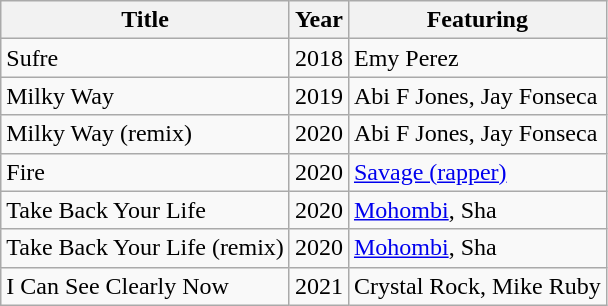<table class="wikitable">
<tr style="font-weight:bold;">
<th>Title</th>
<th>Year</th>
<th>Featuring</th>
</tr>
<tr>
<td>Sufre</td>
<td>2018</td>
<td>Emy Perez</td>
</tr>
<tr>
<td>Milky Way</td>
<td>2019</td>
<td>Abi F Jones, Jay Fonseca</td>
</tr>
<tr>
<td>Milky Way (remix)</td>
<td>2020</td>
<td>Abi F Jones, Jay Fonseca</td>
</tr>
<tr>
<td>Fire</td>
<td>2020</td>
<td><a href='#'>Savage (rapper)</a></td>
</tr>
<tr>
<td>Take Back Your Life</td>
<td>2020</td>
<td><a href='#'>Mohombi</a>, Sha</td>
</tr>
<tr>
<td>Take Back Your Life (remix)</td>
<td>2020</td>
<td><a href='#'>Mohombi</a>, Sha</td>
</tr>
<tr>
<td>I Can See Clearly Now</td>
<td>2021</td>
<td>Crystal Rock, Mike Ruby</td>
</tr>
</table>
